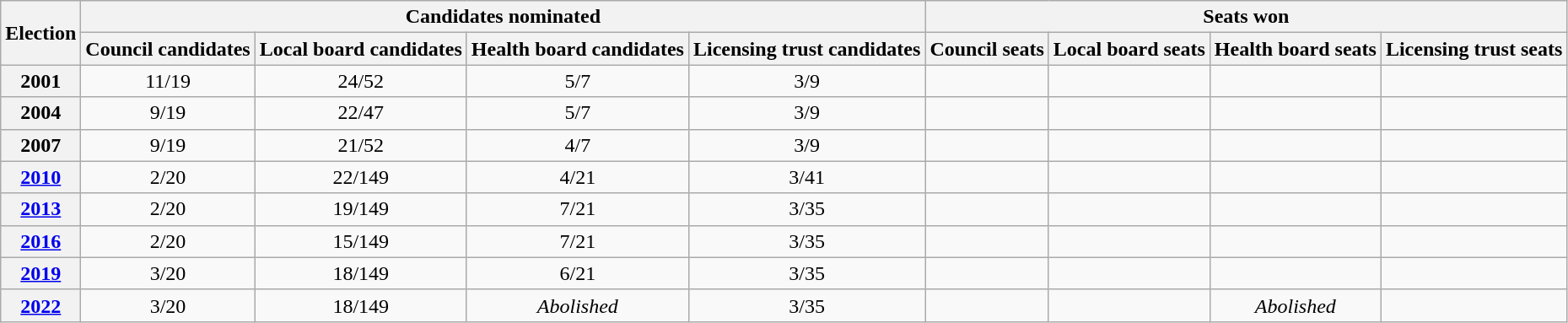<table class=wikitable>
<tr>
<th rowspan=2>Election</th>
<th colspan=4>Candidates nominated</th>
<th colspan=4>Seats won</th>
</tr>
<tr style="text-align:center;">
<th>Council candidates</th>
<th>Local board candidates</th>
<th>Health board candidates</th>
<th>Licensing trust candidates</th>
<th>Council seats</th>
<th>Local board seats</th>
<th>Health board seats</th>
<th>Licensing trust seats</th>
</tr>
<tr style="text-align:center;">
<th Auckland City local elections, 2001>2001</th>
<td>11/19</td>
<td>24/52</td>
<td>5/7</td>
<td>3/9</td>
<td></td>
<td></td>
<td></td>
<td></td>
</tr>
<tr style="text-align:center;">
<th Auckland City local elections, 2004>2004</th>
<td>9/19</td>
<td>22/47</td>
<td>5/7</td>
<td>3/9</td>
<td></td>
<td></td>
<td></td>
<td></td>
</tr>
<tr style="text-align:center;">
<th Auckland City local elections, 2007>2007</th>
<td>9/19</td>
<td>21/52</td>
<td>4/7</td>
<td>3/9</td>
<td></td>
<td></td>
<td></td>
<td></td>
</tr>
<tr style="text-align:center;">
<th><a href='#'>2010</a></th>
<td>2/20</td>
<td>22/149</td>
<td>4/21</td>
<td>3/41</td>
<td></td>
<td></td>
<td></td>
<td></td>
</tr>
<tr style="text-align:center;">
<th><a href='#'>2013</a></th>
<td>2/20</td>
<td>19/149</td>
<td>7/21</td>
<td>3/35</td>
<td></td>
<td></td>
<td></td>
<td></td>
</tr>
<tr style="text-align:center;">
<th><a href='#'>2016</a></th>
<td>2/20</td>
<td>15/149</td>
<td>7/21</td>
<td>3/35</td>
<td></td>
<td></td>
<td></td>
<td></td>
</tr>
<tr style="text-align:center;">
<th><a href='#'>2019</a></th>
<td>3/20</td>
<td>18/149</td>
<td>6/21</td>
<td>3/35</td>
<td></td>
<td></td>
<td></td>
<td></td>
</tr>
<tr style="text-align:center;">
<th><a href='#'>2022</a></th>
<td>3/20</td>
<td>18/149</td>
<td><em>Abolished</em></td>
<td>3/35</td>
<td></td>
<td></td>
<td><em>Abolished</em></td>
<td></td>
</tr>
</table>
